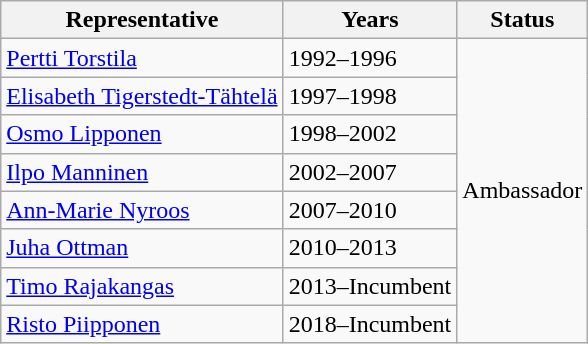<table class="wikitable sortable">
<tr>
<th>Representative</th>
<th>Years</th>
<th>Status</th>
</tr>
<tr>
<td><a href='#'>Pertti Torstila</a></td>
<td>1992–1996</td>
<td rowspan="8">Ambassador</td>
</tr>
<tr>
<td><a href='#'>Elisabeth Tigerstedt-Tähtelä</a></td>
<td>1997–1998</td>
</tr>
<tr>
<td><a href='#'>Osmo Lipponen</a></td>
<td>1998–2002</td>
</tr>
<tr>
<td><a href='#'>Ilpo Manninen</a></td>
<td>2002–2007</td>
</tr>
<tr>
<td><a href='#'>Ann-Marie Nyroos</a></td>
<td>2007–2010</td>
</tr>
<tr>
<td><a href='#'>Juha Ottman</a></td>
<td>2010–2013</td>
</tr>
<tr>
<td><a href='#'>Timo Rajakangas</a></td>
<td>2013–Incumbent</td>
</tr>
<tr>
<td><a href='#'>Risto Piipponen</a></td>
<td>2018–Incumbent</td>
</tr>
</table>
